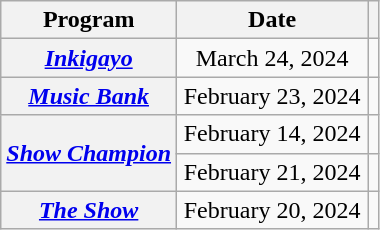<table class="wikitable plainrowheaders sortable" style="text-align:center;">
<tr>
<th scope="col">Program </th>
<th width="120" scope="col">Date</th>
<th scope="col" class="unsortable"></th>
</tr>
<tr>
<th scope="row"><em><a href='#'>Inkigayo</a></em></th>
<td>March 24, 2024</td>
<td style="text-align:center"></td>
</tr>
<tr>
<th scope="row"><em><a href='#'>Music Bank</a></em></th>
<td>February 23, 2024</td>
<td style="text-align:center"></td>
</tr>
<tr>
<th scope="row" rowspan="2"><em><a href='#'>Show Champion</a></em></th>
<td>February 14, 2024</td>
<td style="text-align:center"></td>
</tr>
<tr>
<td>February 21, 2024</td>
<td style="text-align:center"></td>
</tr>
<tr>
<th scope="row"><em><a href='#'>The Show</a></em></th>
<td>February 20, 2024</td>
<td style="text-align:center"></td>
</tr>
</table>
